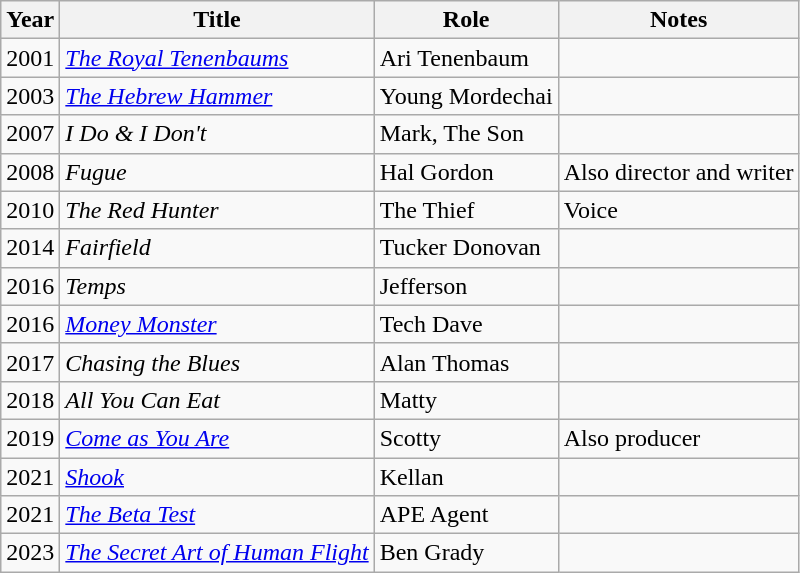<table class="wikitable sortable">
<tr>
<th>Year</th>
<th>Title</th>
<th>Role</th>
<th>Notes</th>
</tr>
<tr>
<td>2001</td>
<td><em><a href='#'>The Royal Tenenbaums</a></em></td>
<td>Ari Tenenbaum</td>
<td></td>
</tr>
<tr>
<td>2003</td>
<td><em><a href='#'>The Hebrew Hammer</a></em></td>
<td>Young Mordechai</td>
<td></td>
</tr>
<tr>
<td>2007</td>
<td><em>I Do & I Don't</em></td>
<td>Mark, The Son</td>
<td></td>
</tr>
<tr>
<td>2008</td>
<td><em>Fugue</em></td>
<td>Hal Gordon</td>
<td>Also director and writer</td>
</tr>
<tr>
<td>2010</td>
<td><em>The Red Hunter</em></td>
<td>The Thief</td>
<td>Voice</td>
</tr>
<tr>
<td>2014</td>
<td><em>Fairfield</em></td>
<td>Tucker Donovan</td>
<td></td>
</tr>
<tr>
<td>2016</td>
<td><em>Temps</em></td>
<td>Jefferson</td>
<td></td>
</tr>
<tr>
<td>2016</td>
<td><em><a href='#'>Money Monster</a></em></td>
<td>Tech Dave</td>
<td></td>
</tr>
<tr>
<td>2017</td>
<td><em>Chasing the Blues</em></td>
<td>Alan Thomas</td>
<td></td>
</tr>
<tr>
<td>2018</td>
<td><em>All You Can Eat</em></td>
<td>Matty</td>
<td></td>
</tr>
<tr>
<td>2019</td>
<td><em><a href='#'>Come as You Are</a></em></td>
<td>Scotty</td>
<td>Also producer</td>
</tr>
<tr>
<td>2021</td>
<td><em><a href='#'>Shook</a></em></td>
<td>Kellan</td>
<td></td>
</tr>
<tr>
<td>2021</td>
<td><em><a href='#'>The Beta Test</a></em></td>
<td>APE Agent</td>
<td></td>
</tr>
<tr>
<td>2023</td>
<td><em><a href='#'>The Secret Art of Human Flight</a></em></td>
<td>Ben Grady</td>
<td></td>
</tr>
</table>
